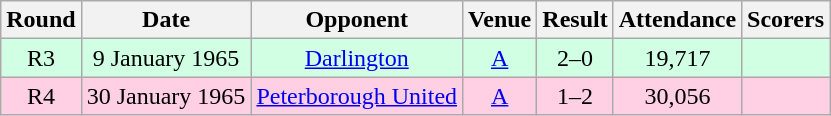<table class="wikitable sortable" style="font-size:100%; text-align:center">
<tr>
<th>Round</th>
<th>Date</th>
<th>Opponent</th>
<th>Venue</th>
<th>Result</th>
<th>Attendance</th>
<th>Scorers</th>
</tr>
<tr style="background-color: #d0ffe3;">
<td>R3</td>
<td>9 January 1965</td>
<td><a href='#'>Darlington</a></td>
<td><a href='#'>A</a></td>
<td>2–0</td>
<td>19,717</td>
<td></td>
</tr>
<tr style="background-color: #ffd0e3;">
<td>R4</td>
<td>30 January 1965</td>
<td><a href='#'>Peterborough United</a></td>
<td><a href='#'>A</a></td>
<td>1–2</td>
<td>30,056</td>
<td></td>
</tr>
</table>
